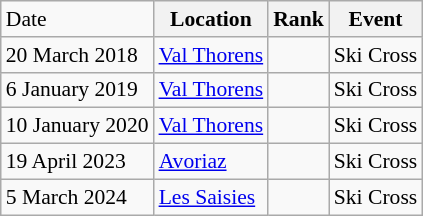<table class="wikitable sortable" style="font-size:90%" style="text-align:center">
<tr>
<td>Date</td>
<th>Location</th>
<th>Rank</th>
<th>Event</th>
</tr>
<tr>
<td>20 March 2018</td>
<td><a href='#'>Val Thorens</a></td>
<td></td>
<td>Ski Cross</td>
</tr>
<tr>
<td>6 January 2019</td>
<td><a href='#'>Val Thorens</a></td>
<td></td>
<td>Ski Cross</td>
</tr>
<tr>
<td>10 January 2020</td>
<td><a href='#'>Val Thorens</a></td>
<td></td>
<td>Ski Cross</td>
</tr>
<tr>
<td>19 April 2023</td>
<td><a href='#'>Avoriaz</a></td>
<td></td>
<td>Ski Cross</td>
</tr>
<tr>
<td>5 March 2024</td>
<td><a href='#'>Les Saisies</a></td>
<td></td>
<td>Ski Cross</td>
</tr>
</table>
